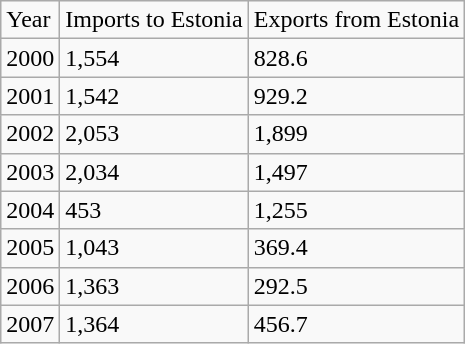<table class="wikitable sortable">
<tr>
<td>Year</td>
<td>Imports to Estonia</td>
<td>Exports from Estonia</td>
</tr>
<tr>
<td>2000</td>
<td>1,554</td>
<td>828.6</td>
</tr>
<tr>
<td>2001</td>
<td>1,542</td>
<td>929.2</td>
</tr>
<tr>
<td>2002</td>
<td>2,053</td>
<td>1,899</td>
</tr>
<tr>
<td>2003</td>
<td>2,034</td>
<td>1,497</td>
</tr>
<tr>
<td>2004</td>
<td>453</td>
<td>1,255</td>
</tr>
<tr>
<td>2005</td>
<td>1,043</td>
<td>369.4</td>
</tr>
<tr>
<td>2006</td>
<td>1,363</td>
<td>292.5</td>
</tr>
<tr>
<td>2007</td>
<td>1,364</td>
<td>456.7</td>
</tr>
</table>
